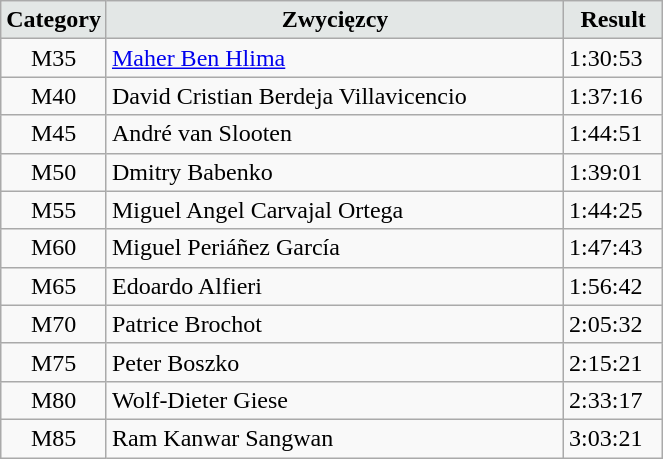<table class="wikitable" width=35%>
<tr>
<td width=15% align="center" bgcolor=#E3E7E6><strong>Category</strong></td>
<td align="center" bgcolor=#E3E7E6> <strong>Zwycięzcy</strong></td>
<td width=15% align="center" bgcolor=#E3E7E6><strong>Result</strong></td>
</tr>
<tr>
<td align="center">M35</td>
<td> <a href='#'>Maher Ben Hlima</a></td>
<td>1:30:53</td>
</tr>
<tr>
<td align="center">M40</td>
<td> David Cristian Berdeja Villavicencio</td>
<td>1:37:16</td>
</tr>
<tr>
<td align="center">M45</td>
<td> André van Slooten</td>
<td>1:44:51</td>
</tr>
<tr>
<td align="center">M50</td>
<td> Dmitry Babenko</td>
<td>1:39:01</td>
</tr>
<tr>
<td align="center">M55</td>
<td> Miguel Angel Carvajal Ortega</td>
<td>1:44:25</td>
</tr>
<tr>
<td align="center">M60</td>
<td> Miguel Periáñez García</td>
<td>1:47:43</td>
</tr>
<tr>
<td align="center">M65</td>
<td> Edoardo Alfieri</td>
<td>1:56:42</td>
</tr>
<tr>
<td align="center">M70</td>
<td> Patrice Brochot</td>
<td>2:05:32</td>
</tr>
<tr>
<td align="center">M75</td>
<td> Peter Boszko</td>
<td>2:15:21</td>
</tr>
<tr>
<td align="center">M80</td>
<td> Wolf-Dieter Giese</td>
<td>2:33:17</td>
</tr>
<tr>
<td align="center">M85</td>
<td> Ram Kanwar Sangwan</td>
<td>3:03:21</td>
</tr>
</table>
